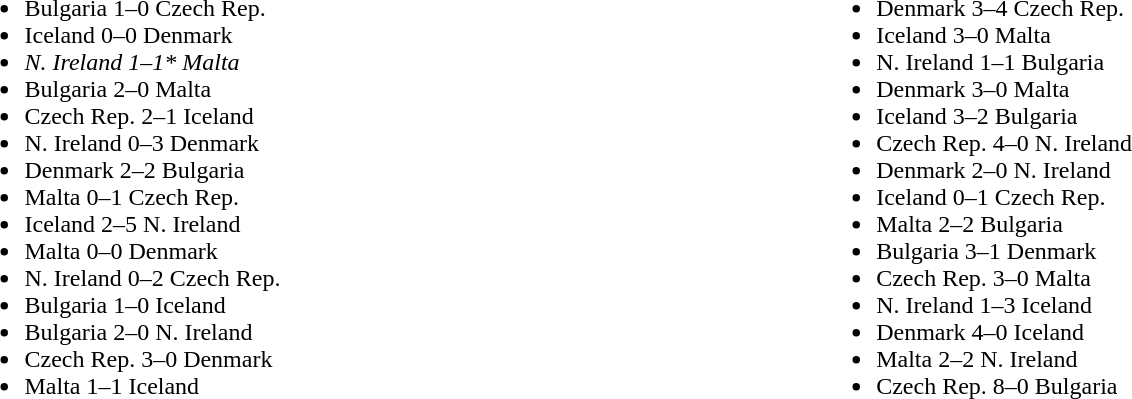<table width=90%>
<tr>
<td valign="middle" align=left width=33%><br><ul><li>Bulgaria     1–0 Czech Rep.</li><li>Iceland      0–0 Denmark</li><li><em>N. Ireland   1–1* Malta </em></li><li>Bulgaria     2–0 Malta</li><li>Czech Rep.   2–1 Iceland</li><li>N. Ireland   0–3 Denmark</li><li>Denmark      2–2 Bulgaria</li><li>Malta        0–1 Czech Rep.</li><li>Iceland      2–5 N. Ireland</li><li>Malta        0–0 Denmark</li><li>N. Ireland   0–2 Czech Rep.</li><li>Bulgaria     1–0 Iceland</li><li>Bulgaria     2–0 N. Ireland</li><li>Czech Rep.   3–0 Denmark</li><li>Malta        1–1 Iceland</li></ul></td>
<td valign="middle" align=left width=33%><br><ul><li>Denmark      3–4 Czech Rep.</li><li>Iceland      3–0 Malta</li><li>N. Ireland   1–1 Bulgaria</li><li>Denmark      3–0 Malta</li><li>Iceland      3–2 Bulgaria</li><li>Czech Rep.   4–0 N. Ireland</li><li>Denmark      2–0 N. Ireland</li><li>Iceland      0–1 Czech Rep.</li><li>Malta        2–2 Bulgaria</li><li>Bulgaria     3–1 Denmark</li><li>Czech Rep.   3–0 Malta</li><li>N. Ireland   1–3 Iceland</li><li>Denmark      4–0 Iceland</li><li>Malta        2–2 N. Ireland</li><li>Czech Rep.   8–0 Bulgaria</li></ul></td>
</tr>
</table>
